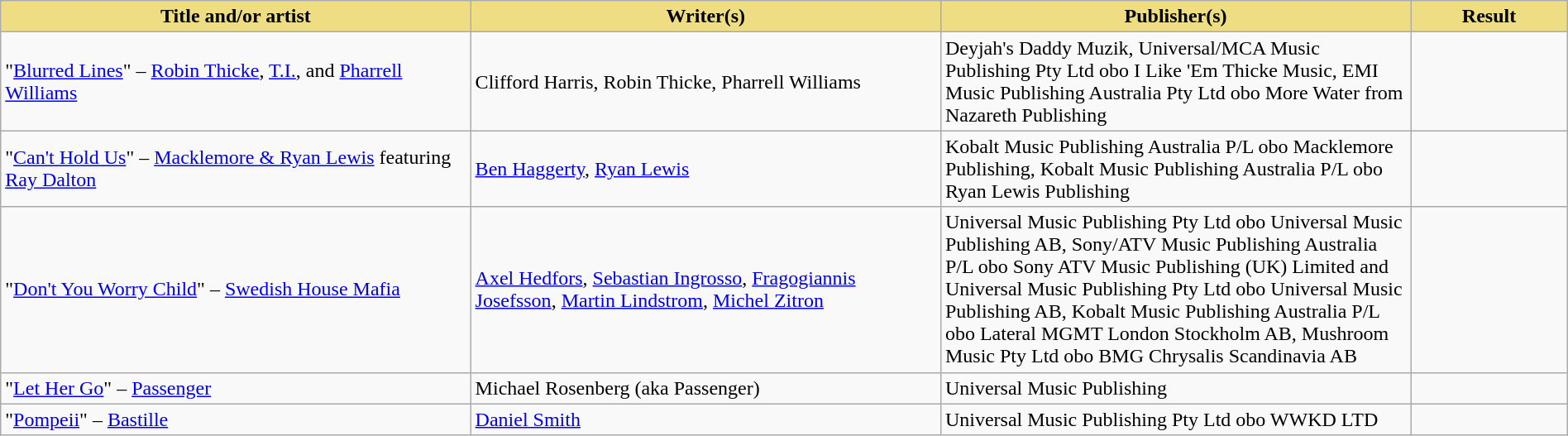<table class="wikitable" width=100%>
<tr>
<th style="width:30%;background:#EEDD82;">Title and/or artist</th>
<th style="width:30%;background:#EEDD82;">Writer(s)</th>
<th style="width:30%;background:#EEDD82;">Publisher(s)</th>
<th style="width:10%;background:#EEDD82;">Result</th>
</tr>
<tr>
<td>"<a href='#'>Blurred Lines</a>" – <a href='#'>Robin Thicke</a>, <a href='#'>T.I.</a>, and <a href='#'>Pharrell Williams</a></td>
<td>Clifford Harris, Robin Thicke, Pharrell Williams</td>
<td>Deyjah's Daddy Muzik, Universal/MCA Music Publishing Pty Ltd obo I Like 'Em Thicke Music, EMI Music Publishing Australia Pty Ltd obo More Water from Nazareth Publishing</td>
<td></td>
</tr>
<tr>
<td>"<a href='#'>Can't Hold Us</a>" – <a href='#'>Macklemore & Ryan Lewis</a> featuring <a href='#'>Ray Dalton</a></td>
<td><a href='#'>Ben Haggerty</a>, <a href='#'>Ryan Lewis</a></td>
<td>Kobalt Music Publishing Australia P/L obo Macklemore Publishing, Kobalt Music Publishing Australia P/L obo Ryan Lewis Publishing</td>
<td></td>
</tr>
<tr>
<td>"<a href='#'>Don't You Worry Child</a>" – <a href='#'>Swedish House Mafia</a></td>
<td><a href='#'>Axel Hedfors</a>, <a href='#'>Sebastian Ingrosso</a>, <a href='#'>Fragogiannis Josefsson</a>, <a href='#'>Martin Lindstrom</a>, <a href='#'>Michel Zitron</a></td>
<td>Universal Music Publishing Pty Ltd obo Universal Music Publishing AB, Sony/ATV Music Publishing Australia P/L obo Sony ATV Music Publishing (UK) Limited and Universal Music Publishing Pty Ltd obo Universal Music Publishing AB, Kobalt Music Publishing Australia P/L obo Lateral MGMT London Stockholm AB, Mushroom Music Pty Ltd obo BMG Chrysalis Scandinavia AB</td>
<td></td>
</tr>
<tr>
<td>"<a href='#'>Let Her Go</a>" – <a href='#'>Passenger</a></td>
<td>Michael Rosenberg (aka Passenger)</td>
<td>Universal Music Publishing</td>
<td></td>
</tr>
<tr>
<td>"<a href='#'>Pompeii</a>" – <a href='#'>Bastille</a></td>
<td><a href='#'>Daniel Smith</a></td>
<td>Universal Music Publishing Pty Ltd obo WWKD LTD</td>
<td></td>
</tr>
</table>
